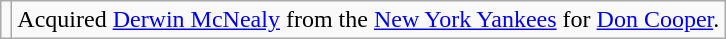<table class="wikitable">
<tr>
<td></td>
<td>Acquired <a href='#'>Derwin McNealy</a> from the <a href='#'>New York Yankees</a> for <a href='#'>Don Cooper</a>.</td>
</tr>
</table>
